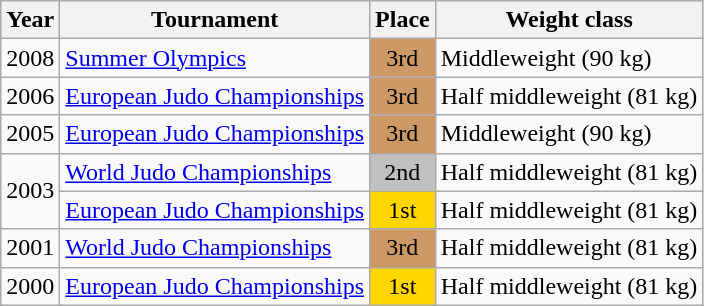<table class=wikitable>
<tr>
<th>Year</th>
<th>Tournament</th>
<th>Place</th>
<th>Weight class</th>
</tr>
<tr>
<td>2008</td>
<td><a href='#'>Summer Olympics</a></td>
<td bgcolor="cc9966" align="center">3rd</td>
<td>Middleweight (90 kg)</td>
</tr>
<tr>
<td>2006</td>
<td><a href='#'>European Judo Championships</a></td>
<td bgcolor="cc9966" align="center">3rd</td>
<td>Half middleweight (81 kg)</td>
</tr>
<tr>
<td>2005</td>
<td><a href='#'>European Judo Championships</a></td>
<td bgcolor="cc9966" align="center">3rd</td>
<td>Middleweight (90 kg)</td>
</tr>
<tr>
<td rowspan=2>2003</td>
<td><a href='#'>World Judo Championships</a></td>
<td bgcolor="silver" align="center">2nd</td>
<td>Half middleweight (81 kg)</td>
</tr>
<tr>
<td><a href='#'>European Judo Championships</a></td>
<td bgcolor="gold" align="center">1st</td>
<td>Half middleweight (81 kg)</td>
</tr>
<tr>
<td>2001</td>
<td><a href='#'>World Judo Championships</a></td>
<td bgcolor="cc9966" align="center">3rd</td>
<td>Half middleweight (81 kg)</td>
</tr>
<tr>
<td>2000</td>
<td><a href='#'>European Judo Championships</a></td>
<td bgcolor="gold" align="center">1st</td>
<td>Half middleweight (81 kg)</td>
</tr>
</table>
